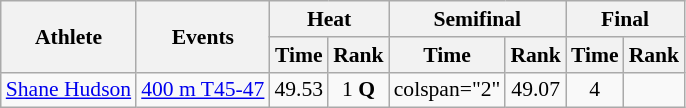<table class=wikitable style="font-size:90%">
<tr>
<th rowspan="2">Athlete</th>
<th rowspan="2">Events</th>
<th colspan="2">Heat</th>
<th colspan="2">Semifinal</th>
<th colspan="2">Final</th>
</tr>
<tr>
<th>Time</th>
<th>Rank</th>
<th>Time</th>
<th>Rank</th>
<th>Time</th>
<th>Rank</th>
</tr>
<tr align=center>
<td align=left><a href='#'>Shane Hudson</a></td>
<td align=left><a href='#'>400 m T45-47</a></td>
<td>49.53</td>
<td>1 <strong>Q</strong></td>
<td>colspan="2" </td>
<td>49.07</td>
<td>4</td>
</tr>
</table>
